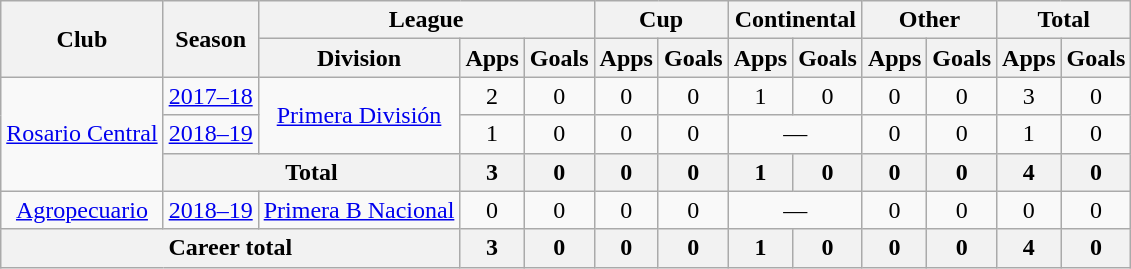<table class="wikitable" style="text-align:center">
<tr>
<th rowspan="2">Club</th>
<th rowspan="2">Season</th>
<th colspan="3">League</th>
<th colspan="2">Cup</th>
<th colspan="2">Continental</th>
<th colspan="2">Other</th>
<th colspan="2">Total</th>
</tr>
<tr>
<th>Division</th>
<th>Apps</th>
<th>Goals</th>
<th>Apps</th>
<th>Goals</th>
<th>Apps</th>
<th>Goals</th>
<th>Apps</th>
<th>Goals</th>
<th>Apps</th>
<th>Goals</th>
</tr>
<tr>
<td rowspan="3"><a href='#'>Rosario Central</a></td>
<td><a href='#'>2017–18</a></td>
<td rowspan="2"><a href='#'>Primera División</a></td>
<td>2</td>
<td>0</td>
<td>0</td>
<td>0</td>
<td>1</td>
<td>0</td>
<td>0</td>
<td>0</td>
<td>3</td>
<td>0</td>
</tr>
<tr>
<td><a href='#'>2018–19</a></td>
<td>1</td>
<td>0</td>
<td>0</td>
<td>0</td>
<td colspan="2">—</td>
<td>0</td>
<td>0</td>
<td>1</td>
<td>0</td>
</tr>
<tr>
<th colspan="2">Total</th>
<th>3</th>
<th>0</th>
<th>0</th>
<th>0</th>
<th>1</th>
<th>0</th>
<th>0</th>
<th>0</th>
<th>4</th>
<th>0</th>
</tr>
<tr>
<td rowspan="1"><a href='#'>Agropecuario</a></td>
<td><a href='#'>2018–19</a></td>
<td rowspan="1"><a href='#'>Primera B Nacional</a></td>
<td>0</td>
<td>0</td>
<td>0</td>
<td>0</td>
<td colspan="2">—</td>
<td>0</td>
<td>0</td>
<td>0</td>
<td>0</td>
</tr>
<tr>
<th colspan="3">Career total</th>
<th>3</th>
<th>0</th>
<th>0</th>
<th>0</th>
<th>1</th>
<th>0</th>
<th>0</th>
<th>0</th>
<th>4</th>
<th>0</th>
</tr>
</table>
